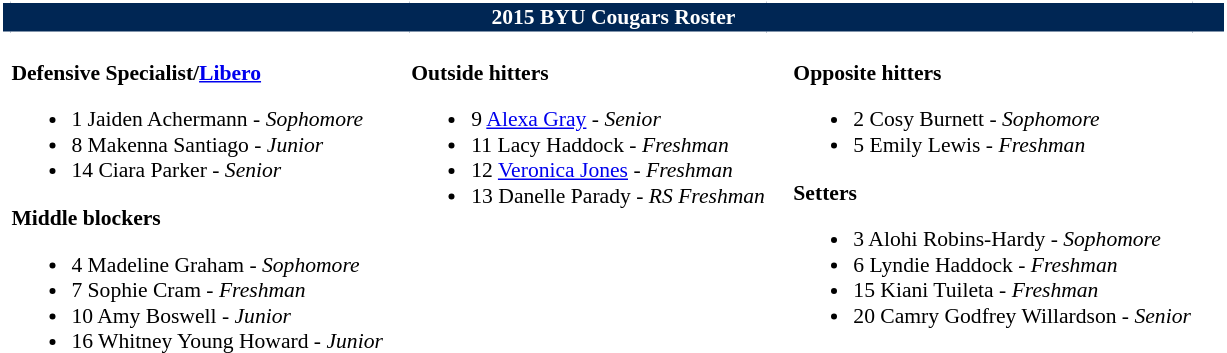<table class="toccolours" style="border-collapse:collapse; font-size:90%;">
<tr>
<td colspan="7" style="background:#002654;color:#FFFFFF; border: 2px solid #FFFFFF; text-align:center;"><strong>2015 BYU Cougars Roster</strong></td>
</tr>
<tr>
</tr>
<tr>
<td width="03"> </td>
<td valign="top"><br><strong>Defensive Specialist/<a href='#'>Libero</a></strong><ul><li>1 Jaiden Achermann - <em>Sophomore</em></li><li>8 Makenna Santiago - <em>Junior</em></li><li>14 Ciara Parker - <em>Senior</em></li></ul><strong>Middle blockers</strong><ul><li>4 Madeline Graham - <em>Sophomore</em></li><li>7 Sophie Cram - <em>Freshman</em></li><li>10 Amy Boswell - <em>Junior</em></li><li>16 Whitney Young Howard  - <em>Junior</em></li></ul></td>
<td width="15"> </td>
<td valign="top"><br><strong>Outside hitters</strong><ul><li>9 <a href='#'>Alexa Gray</a> - <em>Senior</em></li><li>11 Lacy Haddock - <em>Freshman</em></li><li>12 <a href='#'>Veronica Jones</a> - <em>Freshman</em></li><li>13 Danelle Parady - <em>RS Freshman</em></li></ul></td>
<td width="15"> </td>
<td valign="top"><br><strong>Opposite hitters</strong><ul><li>2 Cosy Burnett - <em>Sophomore</em></li><li>5 Emily Lewis - <em>Freshman</em></li></ul><strong>Setters</strong><ul><li>3 Alohi Robins-Hardy - <em>Sophomore</em></li><li>6 Lyndie Haddock - <em>Freshman</em></li><li>15 Kiani Tuileta - <em>Freshman</em></li><li>20 Camry Godfrey Willardson - <em>Senior</em></li></ul></td>
<td width="20"> </td>
</tr>
</table>
